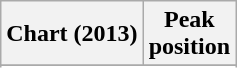<table class="wikitable sortable plainrowheaders" style="text-align:center">
<tr>
<th scope="col">Chart (2013)</th>
<th scope="col">Peak<br>position</th>
</tr>
<tr>
</tr>
<tr>
</tr>
<tr>
</tr>
<tr>
</tr>
</table>
